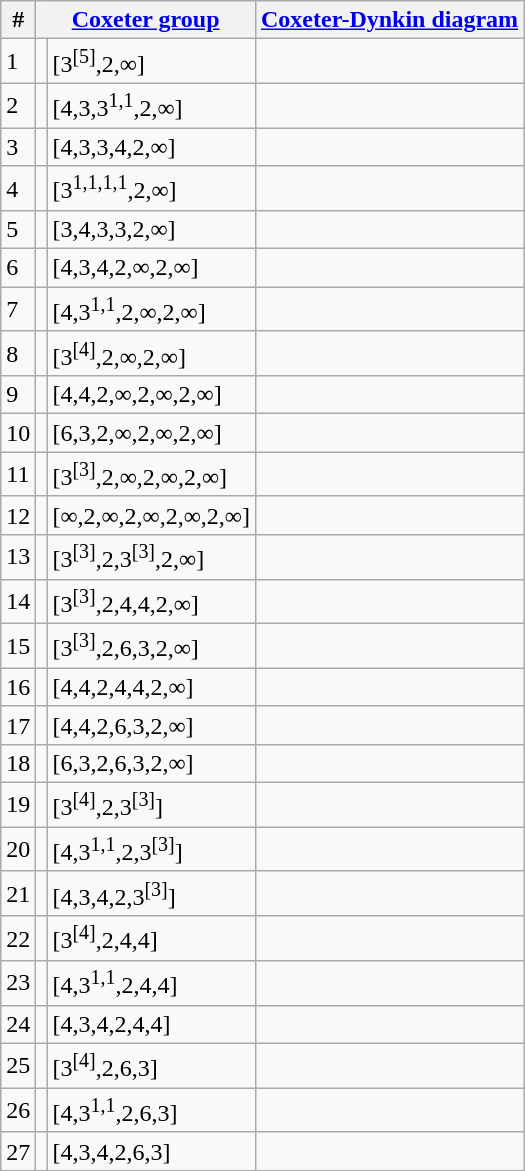<table class=wikitable>
<tr>
<th>#</th>
<th colspan=2><a href='#'>Coxeter group</a></th>
<th><a href='#'>Coxeter-Dynkin diagram</a></th>
</tr>
<tr>
<td>1</td>
<td></td>
<td>[3<sup>[5]</sup>,2,∞]</td>
<td></td>
</tr>
<tr>
<td>2</td>
<td></td>
<td>[4,3,3<sup>1,1</sup>,2,∞]</td>
<td></td>
</tr>
<tr>
<td>3</td>
<td></td>
<td>[4,3,3,4,2,∞]</td>
<td></td>
</tr>
<tr>
<td>4</td>
<td></td>
<td>[3<sup>1,1,1,1</sup>,2,∞]</td>
<td></td>
</tr>
<tr>
<td>5</td>
<td></td>
<td>[3,4,3,3,2,∞]</td>
<td></td>
</tr>
<tr>
<td>6</td>
<td></td>
<td>[4,3,4,2,∞,2,∞]</td>
<td></td>
</tr>
<tr>
<td>7</td>
<td></td>
<td>[4,3<sup>1,1</sup>,2,∞,2,∞]</td>
<td></td>
</tr>
<tr>
<td>8</td>
<td></td>
<td>[3<sup>[4]</sup>,2,∞,2,∞]</td>
<td></td>
</tr>
<tr>
<td>9</td>
<td></td>
<td>[4,4,2,∞,2,∞,2,∞]</td>
<td></td>
</tr>
<tr>
<td>10</td>
<td></td>
<td>[6,3,2,∞,2,∞,2,∞]</td>
<td></td>
</tr>
<tr>
<td>11</td>
<td></td>
<td>[3<sup>[3]</sup>,2,∞,2,∞,2,∞]</td>
<td></td>
</tr>
<tr>
<td>12</td>
<td></td>
<td>[∞,2,∞,2,∞,2,∞,2,∞]</td>
<td></td>
</tr>
<tr>
<td>13</td>
<td></td>
<td>[3<sup>[3]</sup>,2,3<sup>[3]</sup>,2,∞]</td>
<td></td>
</tr>
<tr>
<td>14</td>
<td></td>
<td>[3<sup>[3]</sup>,2,4,4,2,∞]</td>
<td></td>
</tr>
<tr>
<td>15</td>
<td></td>
<td>[3<sup>[3]</sup>,2,6,3,2,∞]</td>
<td></td>
</tr>
<tr>
<td>16</td>
<td></td>
<td>[4,4,2,4,4,2,∞]</td>
<td></td>
</tr>
<tr>
<td>17</td>
<td></td>
<td>[4,4,2,6,3,2,∞]</td>
<td></td>
</tr>
<tr>
<td>18</td>
<td></td>
<td>[6,3,2,6,3,2,∞]</td>
<td></td>
</tr>
<tr>
<td>19</td>
<td></td>
<td>[3<sup>[4]</sup>,2,3<sup>[3]</sup>]</td>
<td></td>
</tr>
<tr>
<td>20</td>
<td></td>
<td>[4,3<sup>1,1</sup>,2,3<sup>[3]</sup>]</td>
<td></td>
</tr>
<tr>
<td>21</td>
<td></td>
<td>[4,3,4,2,3<sup>[3]</sup>]</td>
<td></td>
</tr>
<tr>
<td>22</td>
<td></td>
<td>[3<sup>[4]</sup>,2,4,4]</td>
<td></td>
</tr>
<tr>
<td>23</td>
<td></td>
<td>[4,3<sup>1,1</sup>,2,4,4]</td>
<td></td>
</tr>
<tr>
<td>24</td>
<td></td>
<td>[4,3,4,2,4,4]</td>
<td></td>
</tr>
<tr>
<td>25</td>
<td></td>
<td>[3<sup>[4]</sup>,2,6,3]</td>
<td></td>
</tr>
<tr>
<td>26</td>
<td></td>
<td>[4,3<sup>1,1</sup>,2,6,3]</td>
<td></td>
</tr>
<tr>
<td>27</td>
<td></td>
<td>[4,3,4,2,6,3]</td>
<td></td>
</tr>
</table>
